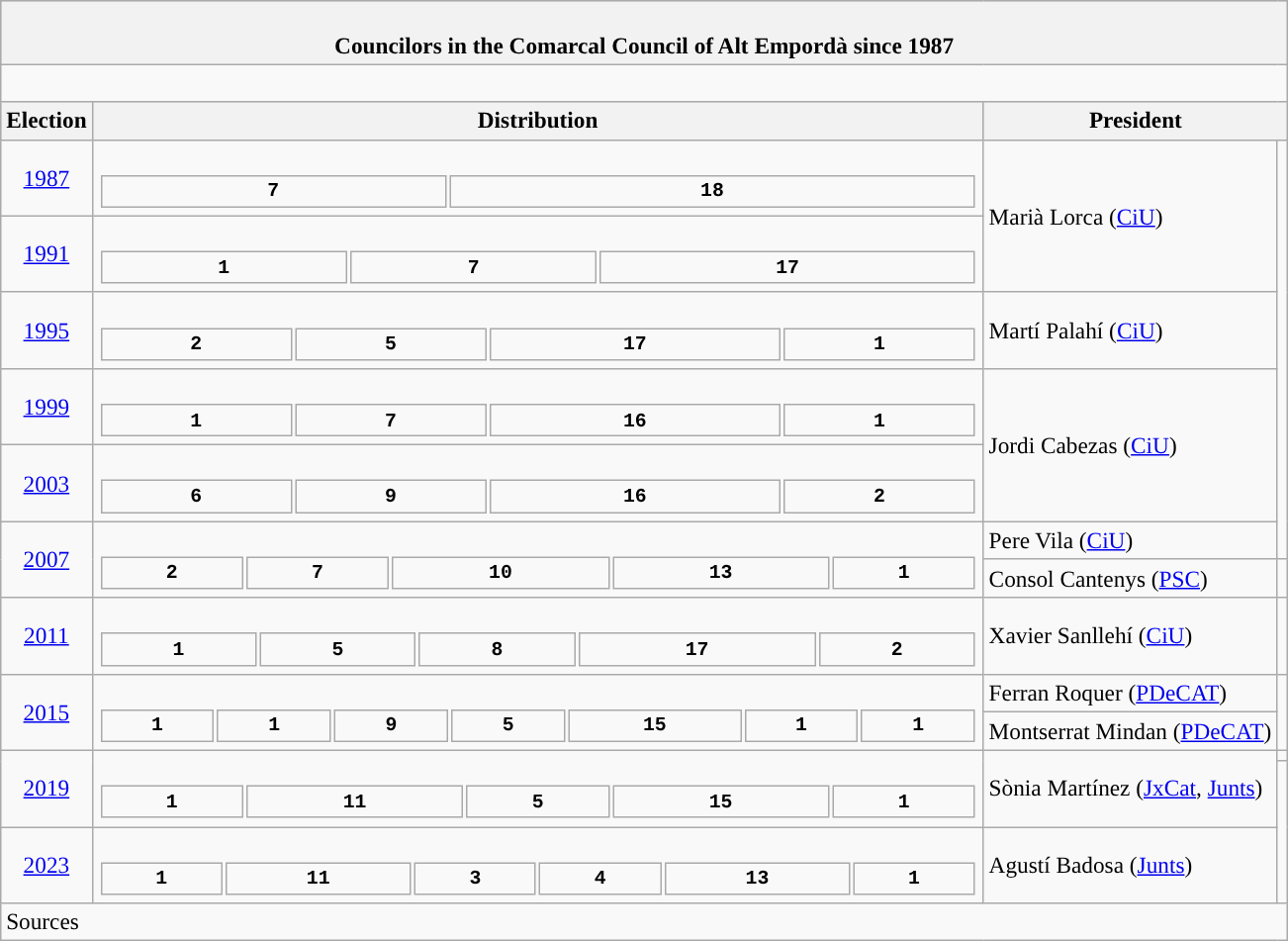<table class="wikitable" style="font-size:97%;">
<tr bgcolor="#CCCCCC">
<th colspan="4"><br>Councilors in the Comarcal Council of Alt Empordà since 1987</th>
</tr>
<tr>
<td colspan="4"><br>













</td>
</tr>
<tr bgcolor="#CCCCCC">
<th>Election</th>
<th>Distribution</th>
<th colspan="2">President</th>
</tr>
<tr>
<td align=center><a href='#'>1987</a></td>
<td><br><table style="width:45em; font-size:85%; text-align:center; font-family:Courier New;">
<tr style="font-weight:bold">
<td style="background:">7</td>
<td style="background:">18</td>
</tr>
</table>
</td>
<td rowspan="2">Marià Lorca (<a href='#'>CiU</a>)</td>
<td rowspan="6" style="background:"></td>
</tr>
<tr>
<td rowspan="1" align=center><a href='#'>1991</a></td>
<td><br><table style="width:45em; font-size:85%; text-align:center; font-family:Courier New;">
<tr style="font-weight:bold">
<td style="background:">1</td>
<td style="background:">7</td>
<td style="background:">17</td>
</tr>
</table>
</td>
</tr>
<tr>
<td align=center><a href='#'>1995</a></td>
<td><br><table style="width:45em; font-size:85%; text-align:center; font-family:Courier New;">
<tr style="font-weight:bold">
<td style="background:">2</td>
<td style="background:">5</td>
<td style="background:">17</td>
<td style="background:">1</td>
</tr>
</table>
</td>
<td>Martí Palahí (<a href='#'>CiU</a>)</td>
</tr>
<tr>
<td align=center><a href='#'>1999</a></td>
<td><br><table style="width:45em; font-size:85%; text-align:center; font-family:Courier New;">
<tr style="font-weight:bold">
<td style="background:">1</td>
<td style="background:">7</td>
<td style="background:">16</td>
<td style="background:">1</td>
</tr>
</table>
</td>
<td rowspan="2">Jordi Cabezas (<a href='#'>CiU</a>)</td>
</tr>
<tr>
<td align=center><a href='#'>2003</a></td>
<td><br><table style="width:45em; font-size:85%; text-align:center; font-family:Courier New;">
<tr style="font-weight:bold">
<td style="background:">6</td>
<td style="background:">9</td>
<td style="background:">16</td>
<td style="background:">2</td>
</tr>
</table>
</td>
</tr>
<tr>
<td rowspan="2" align=center><a href='#'>2007</a></td>
<td rowspan="2"><br><table style="width:45em; font-size:85%; text-align:center; font-family:Courier New;">
<tr style="font-weight:bold">
<td style="background:">2</td>
<td style="background:">7</td>
<td style="background:">10</td>
<td style="background:">13</td>
<td style="background:">1</td>
</tr>
</table>
</td>
<td>Pere Vila (<a href='#'>CiU</a>) </td>
</tr>
<tr>
<td>Consol Cantenys (<a href='#'>PSC</a>) </td>
<td style="background:"></td>
</tr>
<tr>
<td rowspan="1" align=center><a href='#'>2011</a></td>
<td><br><table style="width:45em; font-size:85%; text-align:center; font-family:Courier New;">
<tr style="font-weight:bold">
<td style="background:">1</td>
<td style="background:">5</td>
<td style="background:">8</td>
<td style="background:">17</td>
<td style="background:">2</td>
</tr>
</table>
</td>
<td>Xavier Sanllehí (<a href='#'>CiU</a>)</td>
<td style="background:"></td>
</tr>
<tr>
<td rowspan="2" align=center><a href='#'>2015</a></td>
<td rowspan="2"><br><table style="width:45em; font-size:85%; text-align:center; font-family:Courier New;">
<tr style="font-weight:bold">
<td style="background:">1</td>
<td style="background:">1</td>
<td style="background:">9</td>
<td style="background:">5</td>
<td style="background:">15</td>
<td style="background:">1</td>
<td style="background:">1</td>
</tr>
</table>
</td>
<td>Ferran Roquer (<a href='#'>PDeCAT</a>) </td>
<td rowspan="2" style="background:"></td>
</tr>
<tr>
<td>Montserrat Mindan (<a href='#'>PDeCAT</a>) </td>
</tr>
<tr>
<td rowspan="2" align=center><a href='#'>2019</a></td>
<td rowspan="2"><br><table style="width:45em; font-size:85%; text-align:center; font-family:Courier New;">
<tr style="font-weight:bold">
<td style="background:">1</td>
<td style="background:">11</td>
<td style="background:">5</td>
<td style="background:">15</td>
<td style="background:">1</td>
</tr>
</table>
</td>
<td rowspan="2">Sònia Martínez (<a href='#'>JxCat</a>, <a href='#'>Junts</a>)</td>
<td style="background:"></td>
</tr>
<tr>
<td rowspan="2" style="background:"></td>
</tr>
<tr>
<td align=center><a href='#'>2023</a></td>
<td><br><table style="width:45em; font-size:85%; text-align:center; font-family:Courier New;">
<tr style="font-weight:bold">
<td style="background:">1</td>
<td style="background:">11</td>
<td style="background:">3</td>
<td style="background:">4</td>
<td style="background:">13</td>
<td style="background:">1</td>
</tr>
</table>
</td>
<td>Agustí Badosa (<a href='#'>Junts</a>)</td>
</tr>
<tr>
<td align="left" colspan="4">Sources</td>
</tr>
</table>
